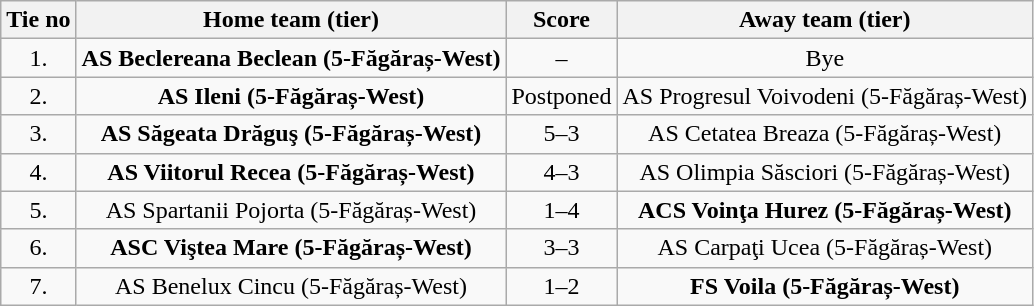<table class="wikitable" style="text-align: center">
<tr>
<th>Tie no</th>
<th>Home team (tier)</th>
<th>Score</th>
<th>Away team (tier)</th>
</tr>
<tr>
<td>1.</td>
<td><strong>AS Beclereana Beclean (5-Făgăraș-West)</strong></td>
<td>–</td>
<td>Bye</td>
</tr>
<tr>
<td>2.</td>
<td><strong>AS Ileni (5-Făgăraș-West)</strong></td>
<td>Postponed</td>
<td>AS Progresul Voivodeni (5-Făgăraș-West)</td>
</tr>
<tr>
<td>3.</td>
<td><strong>AS Săgeata Drăguş (5-Făgăraș-West)</strong></td>
<td>5–3</td>
<td>AS Cetatea Breaza (5-Făgăraș-West)</td>
</tr>
<tr>
<td>4.</td>
<td><strong>AS Viitorul Recea (5-Făgăraș-West)</strong></td>
<td>4–3</td>
<td>AS Olimpia Săsciori (5-Făgăraș-West)</td>
</tr>
<tr>
<td>5.</td>
<td>AS Spartanii Pojorta (5-Făgăraș-West)</td>
<td>1–4</td>
<td><strong>ACS Voinţa Hurez (5-Făgăraș-West)</strong></td>
</tr>
<tr>
<td>6.</td>
<td><strong>ASC Viştea Mare (5-Făgăraș-West)</strong></td>
<td>3–3  </td>
<td>AS Carpaţi Ucea (5-Făgăraș-West)</td>
</tr>
<tr>
<td>7.</td>
<td>AS Benelux Cincu (5-Făgăraș-West)</td>
<td>1–2 </td>
<td><strong>FS Voila (5-Făgăraș-West)</strong></td>
</tr>
</table>
